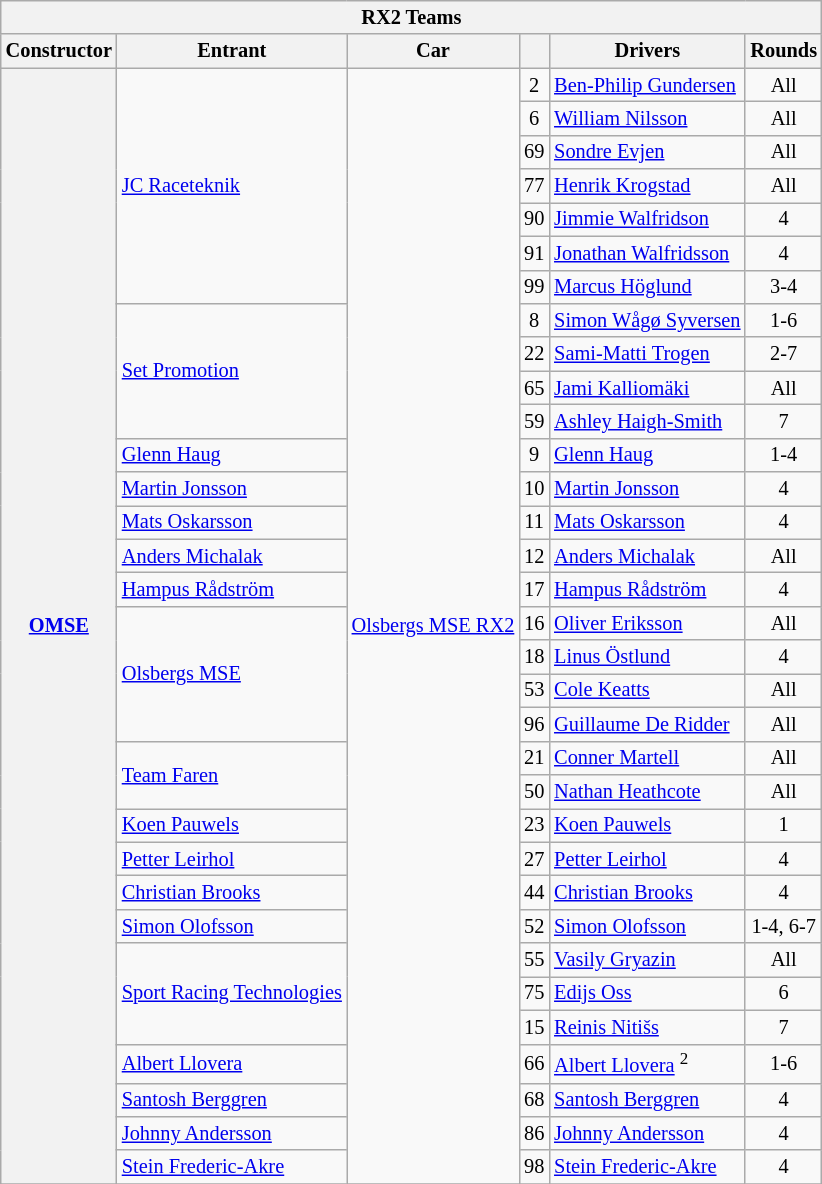<table class="wikitable" style="font-size: 85%;">
<tr>
<th colspan=6><strong>RX2 Teams</strong></th>
</tr>
<tr>
<th>Constructor</th>
<th>Entrant</th>
<th>Car</th>
<th></th>
<th>Drivers</th>
<th>Rounds</th>
</tr>
<tr>
<th rowspan=33><a href='#'>OMSE</a></th>
<td rowspan=7> <a href='#'>JC Raceteknik</a></td>
<td rowspan=33><a href='#'>Olsbergs MSE RX2</a></td>
<td align=center>2</td>
<td> <a href='#'>Ben-Philip Gundersen</a></td>
<td align=center>All</td>
</tr>
<tr>
<td align=center>6</td>
<td> <a href='#'>William Nilsson</a></td>
<td align=center>All</td>
</tr>
<tr>
<td align=center>69</td>
<td> <a href='#'>Sondre Evjen</a></td>
<td align=center>All</td>
</tr>
<tr>
<td align=center>77</td>
<td> <a href='#'>Henrik Krogstad</a></td>
<td align=center>All</td>
</tr>
<tr>
<td align=center>90</td>
<td> <a href='#'>Jimmie Walfridson</a></td>
<td align=center>4</td>
</tr>
<tr>
<td align=center>91</td>
<td> <a href='#'>Jonathan Walfridsson</a></td>
<td align=center>4</td>
</tr>
<tr>
<td align=center>99</td>
<td> <a href='#'>Marcus Höglund</a></td>
<td align=center>3-4</td>
</tr>
<tr>
<td rowspan=4> <a href='#'>Set Promotion</a></td>
<td align="center">8</td>
<td> <a href='#'>Simon Wågø Syversen</a></td>
<td align=center>1-6</td>
</tr>
<tr>
<td align="center">22</td>
<td> <a href='#'>Sami-Matti Trogen</a></td>
<td align=center>2-7</td>
</tr>
<tr>
<td align="center">65</td>
<td> <a href='#'>Jami Kalliomäki</a></td>
<td align=center>All</td>
</tr>
<tr>
<td align="center">59</td>
<td> <a href='#'>Ashley Haigh-Smith</a></td>
<td align=center>7</td>
</tr>
<tr>
<td rowspan=1> <a href='#'>Glenn Haug</a></td>
<td align=center>9</td>
<td> <a href='#'>Glenn Haug</a></td>
<td align=center>1-4</td>
</tr>
<tr>
<td rowspan=1> <a href='#'>Martin Jonsson</a></td>
<td align="center">10</td>
<td> <a href='#'>Martin Jonsson</a></td>
<td align=center>4</td>
</tr>
<tr>
<td rowspan=1> <a href='#'>Mats Oskarsson</a></td>
<td align="center">11</td>
<td> <a href='#'>Mats Oskarsson</a></td>
<td align=center>4</td>
</tr>
<tr>
<td rowspan=1> <a href='#'>Anders Michalak</a></td>
<td align=center>12</td>
<td> <a href='#'>Anders Michalak</a></td>
<td align=center>All</td>
</tr>
<tr>
<td rowspan=1> <a href='#'>Hampus Rådström</a></td>
<td align="center">17</td>
<td> <a href='#'>Hampus Rådström</a></td>
<td align=center>4</td>
</tr>
<tr>
<td rowspan=4> <a href='#'>Olsbergs MSE</a></td>
<td align=center>16</td>
<td> <a href='#'>Oliver Eriksson</a></td>
<td align=center>All</td>
</tr>
<tr>
<td align=center>18</td>
<td> <a href='#'>Linus Östlund</a></td>
<td align=center>4</td>
</tr>
<tr>
<td align=center>53</td>
<td> <a href='#'>Cole Keatts</a></td>
<td align=center>All</td>
</tr>
<tr>
<td align=center>96</td>
<td> <a href='#'>Guillaume De Ridder</a></td>
<td align=center>All</td>
</tr>
<tr>
<td rowspan=2> <a href='#'>Team Faren</a></td>
<td align="center">21</td>
<td> <a href='#'>Conner Martell</a></td>
<td align=center>All</td>
</tr>
<tr>
<td align="center">50</td>
<td> <a href='#'>Nathan Heathcote</a></td>
<td align=center>All</td>
</tr>
<tr>
<td rowspan=1> <a href='#'>Koen Pauwels</a></td>
<td align="center">23</td>
<td> <a href='#'>Koen Pauwels</a></td>
<td align=center>1</td>
</tr>
<tr>
<td rowspan=1> <a href='#'>Petter Leirhol</a></td>
<td align="center">27</td>
<td> <a href='#'>Petter Leirhol</a></td>
<td align=center>4</td>
</tr>
<tr>
<td rowspan=1> <a href='#'>Christian Brooks</a></td>
<td align="center">44</td>
<td> <a href='#'>Christian Brooks</a></td>
<td align=center>4</td>
</tr>
<tr>
<td rowspan=1> <a href='#'>Simon Olofsson</a></td>
<td align="center">52</td>
<td> <a href='#'>Simon Olofsson</a></td>
<td align=center>1-4, 6-7</td>
</tr>
<tr>
<td rowspan=3> <a href='#'>Sport Racing Technologies</a></td>
<td align="center">55</td>
<td> <a href='#'>Vasily Gryazin</a></td>
<td align=center>All</td>
</tr>
<tr>
<td align="cebter">75</td>
<td> <a href='#'>Edijs Oss</a></td>
<td align=center>6</td>
</tr>
<tr>
<td align="center">15</td>
<td> <a href='#'>Reinis Nitišs</a></td>
<td align=center>7</td>
</tr>
<tr>
<td rowspan=1> <a href='#'>Albert Llovera</a></td>
<td align="center">66</td>
<td> <a href='#'>Albert Llovera</a> <sup>2</sup></td>
<td align=center>1-6</td>
</tr>
<tr>
<td rowspan=1> <a href='#'>Santosh Berggren</a></td>
<td align="center">68</td>
<td> <a href='#'>Santosh Berggren</a></td>
<td align=center>4</td>
</tr>
<tr>
<td rowspan=1> <a href='#'>Johnny Andersson</a></td>
<td align="center">86</td>
<td> <a href='#'>Johnny Andersson</a></td>
<td align=center>4</td>
</tr>
<tr>
<td rowspan=1> <a href='#'>Stein Frederic-Akre</a></td>
<td align="center">98</td>
<td> <a href='#'>Stein Frederic-Akre</a></td>
<td align=center>4</td>
</tr>
<tr>
</tr>
</table>
